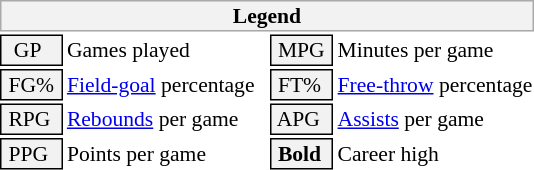<table class="toccolours" style="font-size: 90%; white-space: nowrap;">
<tr>
<th colspan="6" style="background:#f2f2f2; border:1px solid #aaa;">Legend</th>
</tr>
<tr>
<td style="background:#f2f2f2; border:1px solid black;">  GP</td>
<td>Games played</td>
<td style="background:#f2f2f2; border:1px solid black;"> MPG </td>
<td>Minutes per game</td>
</tr>
<tr>
<td style="background:#f2f2f2; border:1px solid black;"> FG% </td>
<td style="padding-right: 8px"><a href='#'>Field-goal</a> percentage</td>
<td style="background:#f2f2f2; border:1px solid black;"> FT% </td>
<td><a href='#'>Free-throw</a> percentage</td>
</tr>
<tr>
<td style="background:#f2f2f2; border:1px solid black;"> RPG </td>
<td><a href='#'>Rebounds</a> per game</td>
<td style="background:#f2f2f2; border:1px solid black;"> APG </td>
<td><a href='#'>Assists</a> per game</td>
</tr>
<tr>
<td style="background:#f2f2f2; border:1px solid black;"> PPG </td>
<td>Points per game</td>
<td style="background-color: #F2F2F2; border: 1px solid black"> <strong>Bold</strong> </td>
<td>Career high</td>
</tr>
<tr>
</tr>
</table>
